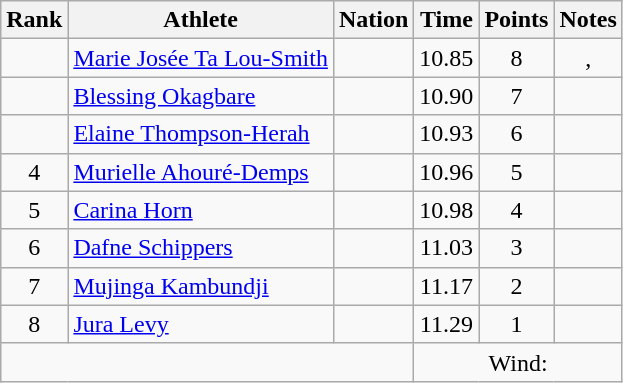<table class="wikitable sortable" style="text-align:center;">
<tr>
<th scope="col" style="width: 10px;">Rank</th>
<th scope="col">Athlete</th>
<th scope="col">Nation</th>
<th scope="col">Time</th>
<th scope="col">Points</th>
<th scope="col">Notes</th>
</tr>
<tr>
<td></td>
<td align=left><a href='#'>Marie Josée Ta Lou-Smith</a></td>
<td align=left></td>
<td>10.85</td>
<td>8</td>
<td>, </td>
</tr>
<tr>
<td></td>
<td align=left><a href='#'>Blessing Okagbare</a></td>
<td align=left></td>
<td>10.90</td>
<td>7</td>
<td></td>
</tr>
<tr>
<td></td>
<td align=left><a href='#'>Elaine Thompson-Herah</a></td>
<td align=left></td>
<td>10.93</td>
<td>6</td>
<td></td>
</tr>
<tr>
<td>4</td>
<td align=left><a href='#'>Murielle Ahouré-Demps</a></td>
<td align=left></td>
<td>10.96</td>
<td>5</td>
<td></td>
</tr>
<tr>
<td>5</td>
<td align=left><a href='#'>Carina Horn</a></td>
<td align=left></td>
<td>10.98</td>
<td>4</td>
<td><strong></strong></td>
</tr>
<tr>
<td>6</td>
<td align=left><a href='#'>Dafne Schippers</a></td>
<td align=left></td>
<td>11.03</td>
<td>3</td>
<td></td>
</tr>
<tr>
<td>7</td>
<td align=left><a href='#'>Mujinga Kambundji</a></td>
<td align=left></td>
<td>11.17</td>
<td>2</td>
<td></td>
</tr>
<tr>
<td>8</td>
<td align=left><a href='#'>Jura Levy</a></td>
<td align=left></td>
<td>11.29</td>
<td>1</td>
<td></td>
</tr>
<tr class="sortbottom">
<td colspan=3></td>
<td colspan=3>Wind: </td>
</tr>
</table>
